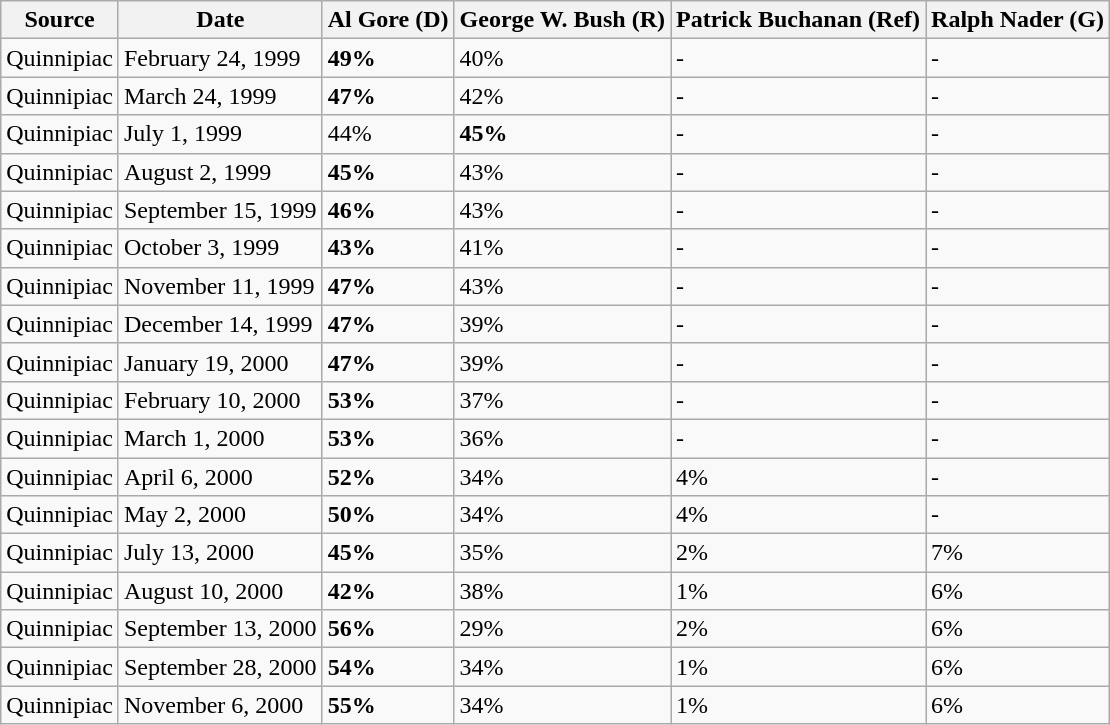<table class="wikitable">
<tr>
<th>Source</th>
<th>Date</th>
<th>Al Gore (D)</th>
<th>George W. Bush (R)</th>
<th>Patrick Buchanan (Ref)</th>
<th>Ralph Nader (G)</th>
</tr>
<tr>
<td>Quinnipiac</td>
<td>February 24, 1999</td>
<td><strong>49%</strong></td>
<td>40%</td>
<td>-</td>
<td>-</td>
</tr>
<tr>
<td>Quinnipiac</td>
<td>March 24, 1999</td>
<td><strong>47%</strong></td>
<td>42%</td>
<td>-</td>
<td>-</td>
</tr>
<tr>
<td>Quinnipiac</td>
<td>July 1, 1999</td>
<td>44%</td>
<td><strong>45%</strong></td>
<td>-</td>
<td>-</td>
</tr>
<tr>
<td>Quinnipiac</td>
<td>August 2, 1999</td>
<td><strong>45%</strong></td>
<td>43%</td>
<td>-</td>
<td>-</td>
</tr>
<tr>
<td>Quinnipiac</td>
<td>September 15, 1999</td>
<td><strong>46%</strong></td>
<td>43%</td>
<td>-</td>
<td>-</td>
</tr>
<tr>
<td>Quinnipiac</td>
<td>October 3, 1999</td>
<td><strong>43%</strong></td>
<td>41%</td>
<td>-</td>
<td>-</td>
</tr>
<tr>
<td>Quinnipiac</td>
<td>November 11, 1999</td>
<td><strong>47%</strong></td>
<td>43%</td>
<td>-</td>
<td>-</td>
</tr>
<tr>
<td>Quinnipiac</td>
<td>December 14, 1999</td>
<td><strong>47%</strong></td>
<td>39%</td>
<td>-</td>
<td>-</td>
</tr>
<tr>
<td>Quinnipiac</td>
<td>January 19, 2000</td>
<td><strong>47%</strong></td>
<td>39%</td>
<td>-</td>
<td>-</td>
</tr>
<tr>
<td>Quinnipiac</td>
<td>February 10, 2000</td>
<td><strong>53%</strong></td>
<td>37%</td>
<td>-</td>
<td>-</td>
</tr>
<tr>
<td>Quinnipiac</td>
<td>March 1, 2000</td>
<td><strong>53%</strong></td>
<td>36%</td>
<td>-</td>
<td>-</td>
</tr>
<tr>
<td>Quinnipiac</td>
<td>April 6, 2000</td>
<td><strong>52%</strong></td>
<td>34%</td>
<td>4%</td>
<td>-</td>
</tr>
<tr>
<td>Quinnipiac</td>
<td>May 2, 2000</td>
<td><strong>50%</strong></td>
<td>34%</td>
<td>4%</td>
<td>-</td>
</tr>
<tr>
<td>Quinnipiac</td>
<td>July 13, 2000</td>
<td><strong>45%</strong></td>
<td>35%</td>
<td>2%</td>
<td>7%</td>
</tr>
<tr>
<td>Quinnipiac</td>
<td>August 10, 2000</td>
<td><strong>42%</strong></td>
<td>38%</td>
<td>1%</td>
<td>6%</td>
</tr>
<tr>
<td>Quinnipiac</td>
<td>September 13, 2000</td>
<td><strong>56%</strong></td>
<td>29%</td>
<td>2%</td>
<td>6%</td>
</tr>
<tr>
<td>Quinnipiac</td>
<td>September 28, 2000</td>
<td><strong>54%</strong></td>
<td>34%</td>
<td>1%</td>
<td>6%</td>
</tr>
<tr>
<td>Quinnipiac</td>
<td>November 6, 2000</td>
<td><strong>55%</strong></td>
<td>34%</td>
<td>1%</td>
<td>6%</td>
</tr>
</table>
